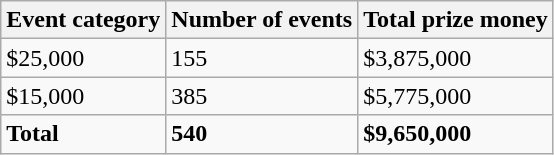<table class="wikitable">
<tr>
<th>Event category</th>
<th>Number of events</th>
<th>Total prize money</th>
</tr>
<tr>
<td>$25,000</td>
<td>155</td>
<td>$3,875,000</td>
</tr>
<tr>
<td>$15,000</td>
<td>385</td>
<td>$5,775,000</td>
</tr>
<tr>
<td><strong>Total</strong></td>
<td><strong>540</strong></td>
<td><strong>$9,650,000</strong></td>
</tr>
</table>
